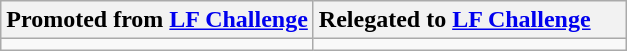<table class="wikitable">
<tr>
<th style="width:50%; text-align:left"> Promoted from <a href='#'>LF Challenge</a></th>
<th style="width:50%; text-align:left"> Relegated to <a href='#'>LF Challenge</a></th>
</tr>
<tr>
<td></td>
<td></td>
</tr>
</table>
